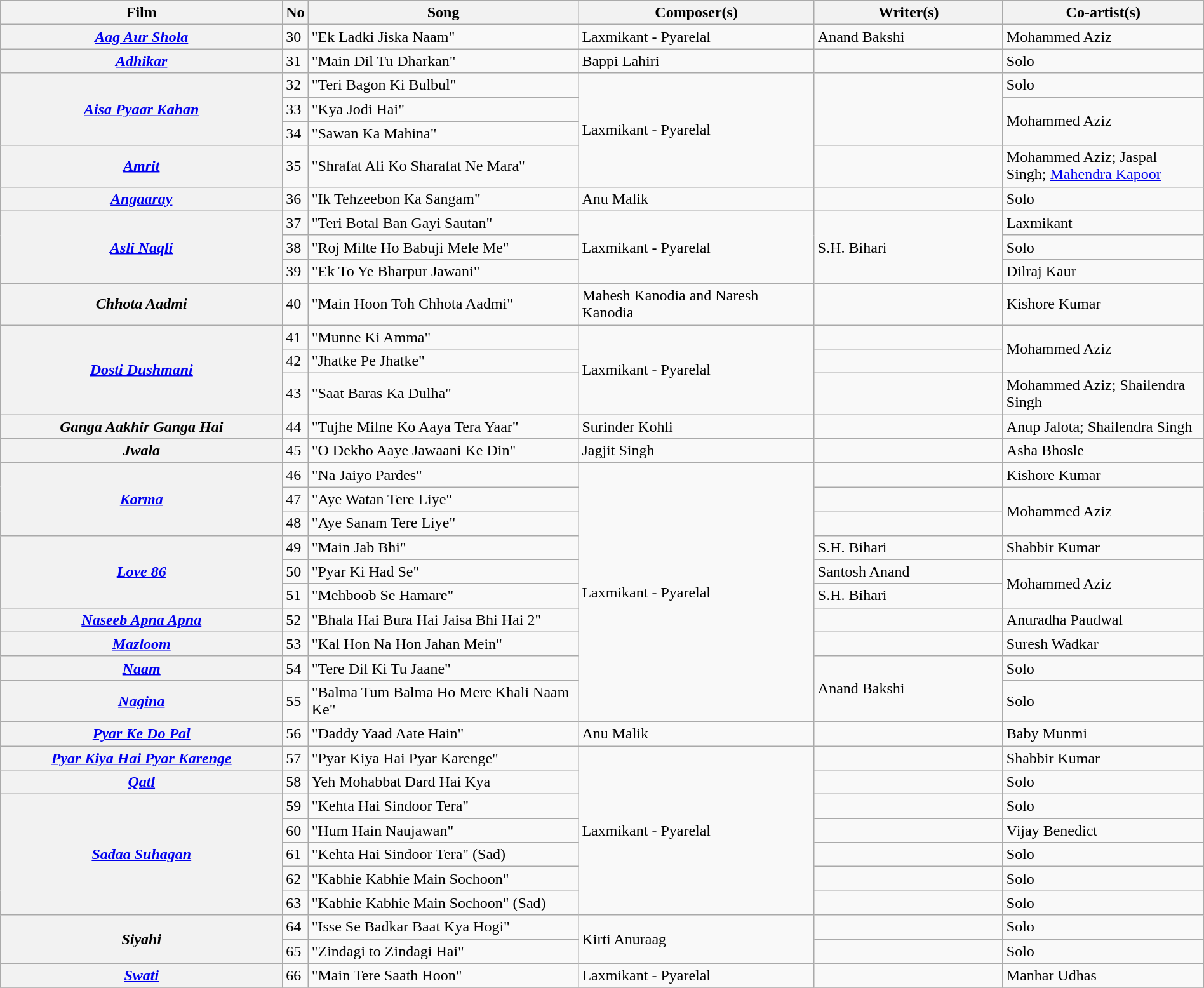<table class="wikitable plainrowheaders" style="width:100%; textcolor:#000">
<tr>
<th scope="col" style="width:24%;">Film</th>
<th>No</th>
<th scope="col" style="width:23%;">Song</th>
<th scope="col" style="width:20%;">Composer(s)</th>
<th scope="col" style="width:16%;">Writer(s)</th>
<th scope="col" style="width:18%;">Co-artist(s)</th>
</tr>
<tr>
<th><em><a href='#'>Aag Aur Shola</a></em></th>
<td>30</td>
<td>"Ek Ladki Jiska Naam"</td>
<td>Laxmikant - Pyarelal</td>
<td>Anand Bakshi</td>
<td>Mohammed Aziz</td>
</tr>
<tr>
<th><em><a href='#'>Adhikar</a></em></th>
<td>31</td>
<td>"Main Dil Tu Dharkan"</td>
<td>Bappi Lahiri</td>
<td></td>
<td>Solo</td>
</tr>
<tr>
<th rowspan=3><em><a href='#'>Aisa Pyaar Kahan</a></em></th>
<td>32</td>
<td>"Teri Bagon Ki Bulbul"</td>
<td rowspan=4>Laxmikant - Pyarelal</td>
<td rowspan=3></td>
<td>Solo</td>
</tr>
<tr>
<td>33</td>
<td>"Kya Jodi Hai"</td>
<td rowspan=2>Mohammed Aziz</td>
</tr>
<tr>
<td>34</td>
<td>"Sawan Ka Mahina"</td>
</tr>
<tr>
<th><em><a href='#'>Amrit</a></em></th>
<td>35</td>
<td>"Shrafat Ali Ko Sharafat Ne Mara"</td>
<td></td>
<td>Mohammed Aziz; Jaspal Singh; <a href='#'>Mahendra Kapoor</a></td>
</tr>
<tr>
<th><em><a href='#'>Angaaray</a></em></th>
<td>36</td>
<td>"Ik Tehzeebon Ka Sangam"</td>
<td>Anu Malik</td>
<td></td>
<td>Solo</td>
</tr>
<tr>
<th rowspan=3><em><a href='#'>Asli Naqli</a></em></th>
<td>37</td>
<td>"Teri Botal Ban Gayi Sautan"</td>
<td rowspan=3>Laxmikant - Pyarelal</td>
<td rowspan=3>S.H. Bihari</td>
<td>Laxmikant</td>
</tr>
<tr>
<td>38</td>
<td>"Roj Milte Ho Babuji Mele Me"</td>
<td>Solo</td>
</tr>
<tr>
<td>39</td>
<td>"Ek To Ye Bharpur Jawani"</td>
<td>Dilraj Kaur</td>
</tr>
<tr>
<th><em>Chhota Aadmi</em></th>
<td>40</td>
<td>"Main Hoon Toh Chhota Aadmi"</td>
<td>Mahesh Kanodia and Naresh Kanodia</td>
<td></td>
<td>Kishore Kumar</td>
</tr>
<tr>
<th rowspan=3><em><a href='#'>Dosti Dushmani</a></em></th>
<td>41</td>
<td>"Munne Ki Amma"</td>
<td rowspan=3>Laxmikant - Pyarelal</td>
<td></td>
<td rowspan=2>Mohammed Aziz</td>
</tr>
<tr>
<td>42</td>
<td>"Jhatke Pe Jhatke"</td>
<td></td>
</tr>
<tr>
<td>43</td>
<td>"Saat Baras Ka Dulha"</td>
<td></td>
<td>Mohammed Aziz; Shailendra Singh</td>
</tr>
<tr>
<th><em>Ganga Aakhir Ganga Hai</em></th>
<td>44</td>
<td>"Tujhe Milne Ko Aaya Tera Yaar"</td>
<td>Surinder Kohli</td>
<td></td>
<td>Anup Jalota; Shailendra Singh</td>
</tr>
<tr>
<th><em>Jwala</em></th>
<td>45</td>
<td>"O Dekho Aaye Jawaani Ke Din"</td>
<td>Jagjit Singh</td>
<td></td>
<td>Asha Bhosle</td>
</tr>
<tr>
<th rowspan=3><em><a href='#'>Karma</a></em></th>
<td>46</td>
<td>"Na Jaiyo Pardes"</td>
<td rowspan=10>Laxmikant - Pyarelal</td>
<td></td>
<td>Kishore Kumar</td>
</tr>
<tr>
<td>47</td>
<td>"Aye Watan Tere Liye"</td>
<td></td>
<td rowspan=2>Mohammed Aziz</td>
</tr>
<tr>
<td>48</td>
<td>"Aye Sanam Tere Liye"</td>
<td></td>
</tr>
<tr>
<th rowspan="3"><em><a href='#'>Love 86</a></em></th>
<td>49</td>
<td>"Main Jab Bhi"</td>
<td>S.H. Bihari</td>
<td>Shabbir Kumar</td>
</tr>
<tr>
<td>50</td>
<td>"Pyar Ki Had Se"</td>
<td>Santosh Anand</td>
<td rowspan=2>Mohammed Aziz</td>
</tr>
<tr>
<td>51</td>
<td>"Mehboob Se Hamare"</td>
<td>S.H. Bihari</td>
</tr>
<tr>
<th><em><a href='#'>Naseeb Apna Apna</a></em></th>
<td>52</td>
<td>"Bhala Hai Bura Hai Jaisa Bhi Hai 2"</td>
<td></td>
<td>Anuradha Paudwal</td>
</tr>
<tr>
<th><em><a href='#'>Mazloom</a></em></th>
<td>53</td>
<td>"Kal Hon Na Hon Jahan Mein"</td>
<td></td>
<td>Suresh Wadkar</td>
</tr>
<tr>
<th><em><a href='#'>Naam</a></em></th>
<td>54</td>
<td>"Tere Dil Ki Tu Jaane"</td>
<td rowspan=2>Anand Bakshi</td>
<td>Solo</td>
</tr>
<tr>
<th><em><a href='#'>Nagina</a></em></th>
<td>55</td>
<td>"Balma Tum Balma Ho Mere Khali Naam Ke"</td>
<td>Solo</td>
</tr>
<tr>
<th><em><a href='#'>Pyar Ke Do Pal</a></em></th>
<td>56</td>
<td>"Daddy Yaad Aate Hain"</td>
<td>Anu Malik</td>
<td></td>
<td>Baby Munmi</td>
</tr>
<tr>
<th><em><a href='#'>Pyar Kiya Hai Pyar Karenge</a></em></th>
<td>57</td>
<td>"Pyar Kiya Hai Pyar Karenge"</td>
<td rowspan=7>Laxmikant - Pyarelal</td>
<td></td>
<td>Shabbir Kumar</td>
</tr>
<tr>
<th><em><a href='#'>Qatl</a></em></th>
<td>58</td>
<td>Yeh Mohabbat Dard Hai Kya</td>
<td></td>
<td>Solo</td>
</tr>
<tr>
<th rowspan=5><em><a href='#'>Sadaa Suhagan</a></em></th>
<td>59</td>
<td>"Kehta Hai Sindoor Tera"</td>
<td></td>
<td>Solo</td>
</tr>
<tr>
<td>60</td>
<td>"Hum Hain Naujawan"</td>
<td></td>
<td>Vijay Benedict</td>
</tr>
<tr>
<td>61</td>
<td>"Kehta Hai Sindoor Tera" (Sad)</td>
<td></td>
<td>Solo</td>
</tr>
<tr>
<td>62</td>
<td>"Kabhie Kabhie Main Sochoon"</td>
<td></td>
<td>Solo</td>
</tr>
<tr>
<td>63</td>
<td>"Kabhie Kabhie Main Sochoon" (Sad)</td>
<td></td>
<td>Solo</td>
</tr>
<tr>
<th rowspan=2><em>Siyahi</em></th>
<td>64</td>
<td>"Isse Se Badkar Baat Kya Hogi"</td>
<td rowspan=2>Kirti Anuraag</td>
<td></td>
<td>Solo</td>
</tr>
<tr>
<td>65</td>
<td>"Zindagi to Zindagi Hai"</td>
<td></td>
<td>Solo</td>
</tr>
<tr>
<th><em><a href='#'>Swati</a></em></th>
<td>66</td>
<td>"Main Tere Saath Hoon"</td>
<td>Laxmikant - Pyarelal</td>
<td></td>
<td>Manhar Udhas</td>
</tr>
<tr>
</tr>
</table>
